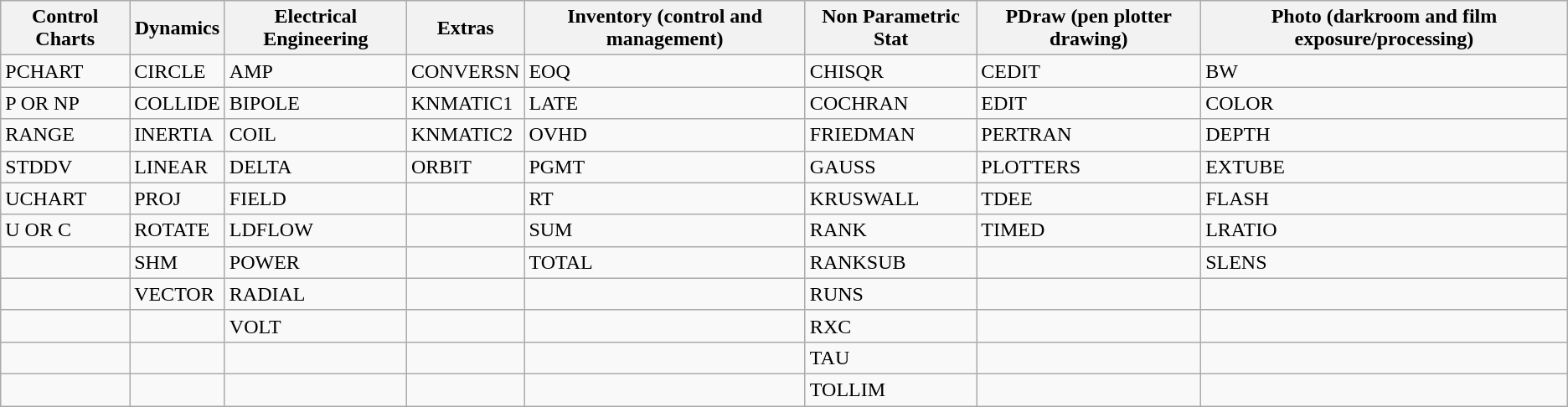<table class="wikitable">
<tr>
<th>Control Charts</th>
<th>Dynamics</th>
<th>Electrical Engineering</th>
<th>Extras</th>
<th>Inventory (control and management)</th>
<th>Non Parametric Stat</th>
<th>PDraw (pen plotter drawing)</th>
<th>Photo (darkroom and film exposure/processing)</th>
</tr>
<tr>
<td>PCHART</td>
<td>CIRCLE</td>
<td>AMP</td>
<td>CONVERSN</td>
<td>EOQ</td>
<td>CHISQR</td>
<td>CEDIT</td>
<td>BW</td>
</tr>
<tr>
<td>P OR NP</td>
<td>COLLIDE</td>
<td>BIPOLE</td>
<td>KNMATIC1</td>
<td>LATE</td>
<td>COCHRAN</td>
<td>EDIT</td>
<td>COLOR</td>
</tr>
<tr>
<td>RANGE</td>
<td>INERTIA</td>
<td>COIL</td>
<td>KNMATIC2</td>
<td>OVHD</td>
<td>FRIEDMAN</td>
<td>PERTRAN</td>
<td>DEPTH</td>
</tr>
<tr>
<td>STDDV</td>
<td>LINEAR</td>
<td>DELTA</td>
<td>ORBIT</td>
<td>PGMT</td>
<td>GAUSS</td>
<td>PLOTTERS</td>
<td>EXTUBE</td>
</tr>
<tr>
<td>UCHART</td>
<td>PROJ</td>
<td>FIELD</td>
<td></td>
<td>RT</td>
<td>KRUSWALL</td>
<td>TDEE</td>
<td>FLASH</td>
</tr>
<tr>
<td>U OR C</td>
<td>ROTATE</td>
<td>LDFLOW</td>
<td></td>
<td>SUM</td>
<td>RANK</td>
<td>TIMED</td>
<td>LRATIO</td>
</tr>
<tr>
<td></td>
<td>SHM</td>
<td>POWER</td>
<td></td>
<td>TOTAL</td>
<td>RANKSUB</td>
<td></td>
<td>SLENS</td>
</tr>
<tr>
<td></td>
<td>VECTOR</td>
<td>RADIAL</td>
<td></td>
<td></td>
<td>RUNS</td>
<td></td>
<td></td>
</tr>
<tr>
<td></td>
<td></td>
<td>VOLT</td>
<td></td>
<td></td>
<td>RXC</td>
<td></td>
<td></td>
</tr>
<tr>
<td></td>
<td></td>
<td></td>
<td></td>
<td></td>
<td>TAU</td>
<td></td>
<td></td>
</tr>
<tr>
<td></td>
<td></td>
<td></td>
<td></td>
<td></td>
<td>TOLLIM</td>
<td></td>
<td></td>
</tr>
</table>
